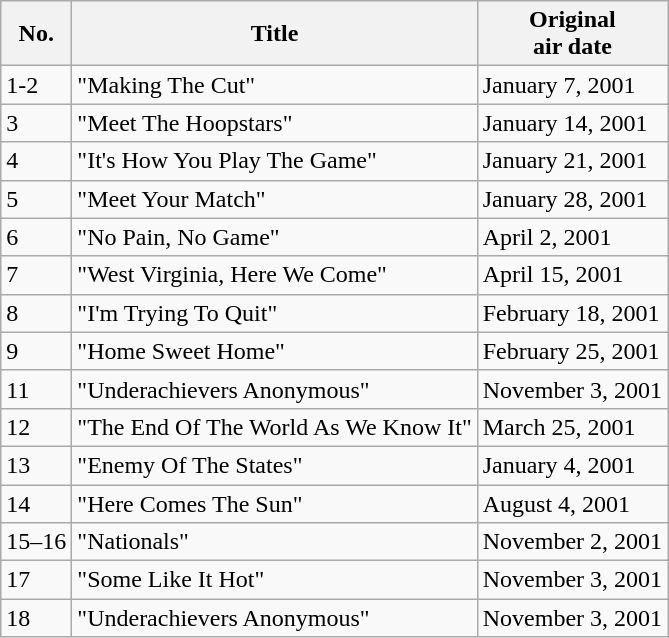<table class="wikitable sortable">
<tr>
<th>No.</th>
<th>Title</th>
<th>Original<br>air date</th>
</tr>
<tr>
<td>1-2</td>
<td>"Making The Cut"</td>
<td>January 7, 2001</td>
</tr>
<tr>
<td>3</td>
<td>"Meet The Hoopstars"</td>
<td>January 14, 2001</td>
</tr>
<tr>
<td>4</td>
<td>"It's How You Play The Game"</td>
<td>January 21, 2001</td>
</tr>
<tr>
<td>5</td>
<td>"Meet Your Match"</td>
<td>January 28, 2001</td>
</tr>
<tr>
<td>6</td>
<td>"No Pain, No Game"</td>
<td>April 2, 2001</td>
</tr>
<tr>
<td>7</td>
<td>"West Virginia, Here We Come"</td>
<td>April 15, 2001</td>
</tr>
<tr>
<td>8</td>
<td>"I'm Trying To Quit"</td>
<td>February 18, 2001</td>
</tr>
<tr>
<td>9</td>
<td>"Home Sweet Home"</td>
<td>February 25, 2001</td>
</tr>
<tr>
<td>11</td>
<td>"Underachievers Anonymous"</td>
<td>November 3, 2001</td>
</tr>
<tr>
<td>12</td>
<td>"The End Of The World As We Know It"</td>
<td>March 25, 2001</td>
</tr>
<tr>
<td>13</td>
<td>"Enemy Of The States"</td>
<td>January 4, 2001</td>
</tr>
<tr>
<td>14</td>
<td>"Here Comes The Sun"</td>
<td>August 4, 2001</td>
</tr>
<tr>
<td>15–16</td>
<td>"Nationals"</td>
<td>November 2, 2001</td>
</tr>
<tr>
<td>17</td>
<td>"Some Like It Hot"</td>
<td>November 3, 2001</td>
</tr>
<tr>
<td>18</td>
<td>"Underachievers Anonymous"</td>
<td>November 3, 2001</td>
</tr>
</table>
